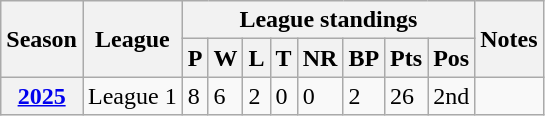<table class="wikitable sortable">
<tr>
<th scope="col" rowspan="2">Season</th>
<th scope="col" rowspan="2">League</th>
<th scope="col" colspan="8">League standings</th>
<th scope="col" rowspan="2">Notes</th>
</tr>
<tr>
<th scope="col">P</th>
<th scope="col">W</th>
<th scope="col">L</th>
<th scope="col">T</th>
<th scope="col">NR</th>
<th scope="col">BP</th>
<th scope="col">Pts</th>
<th scope="col">Pos</th>
</tr>
<tr>
<th scope="row"><a href='#'>2025</a></th>
<td>League 1</td>
<td>8</td>
<td>6</td>
<td>2</td>
<td>0</td>
<td>0</td>
<td>2</td>
<td>26</td>
<td>2nd</td>
<td></td>
</tr>
</table>
